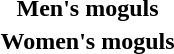<table>
<tr>
<th scope=row>Men's moguls<br></th>
<td></td>
<td></td>
<td></td>
</tr>
<tr>
<th scope=row>Women's moguls<br></th>
<td></td>
<td></td>
<td></td>
</tr>
</table>
